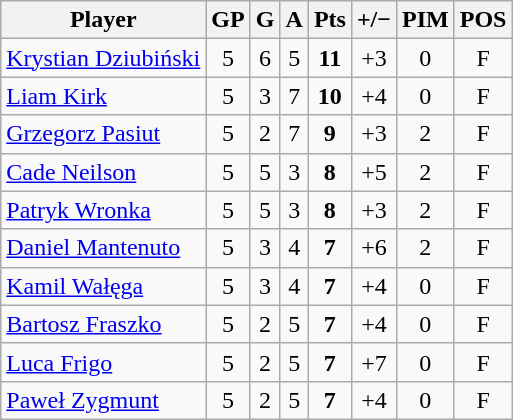<table class="wikitable sortable" style="text-align:center;">
<tr>
<th>Player</th>
<th>GP</th>
<th>G</th>
<th>A</th>
<th>Pts</th>
<th>+/−</th>
<th>PIM</th>
<th>POS</th>
</tr>
<tr>
<td style="text-align:left;"> <a href='#'>Krystian Dziubiński</a></td>
<td>5</td>
<td>6</td>
<td>5</td>
<td><strong>11</strong></td>
<td>+3</td>
<td>0</td>
<td>F</td>
</tr>
<tr>
<td style="text-align:left;"> <a href='#'>Liam Kirk</a></td>
<td>5</td>
<td>3</td>
<td>7</td>
<td><strong>10</strong></td>
<td>+4</td>
<td>0</td>
<td>F</td>
</tr>
<tr>
<td style="text-align:left;"> <a href='#'>Grzegorz Pasiut</a></td>
<td>5</td>
<td>2</td>
<td>7</td>
<td><strong>9</strong></td>
<td>+3</td>
<td>2</td>
<td>F</td>
</tr>
<tr>
<td style="text-align:left;"> <a href='#'>Cade Neilson</a></td>
<td>5</td>
<td>5</td>
<td>3</td>
<td><strong>8</strong></td>
<td>+5</td>
<td>2</td>
<td>F</td>
</tr>
<tr>
<td style="text-align:left;"> <a href='#'>Patryk Wronka</a></td>
<td>5</td>
<td>5</td>
<td>3</td>
<td><strong>8</strong></td>
<td>+3</td>
<td>2</td>
<td>F</td>
</tr>
<tr>
<td style="text-align:left;"> <a href='#'>Daniel Mantenuto</a></td>
<td>5</td>
<td>3</td>
<td>4</td>
<td><strong>7</strong></td>
<td>+6</td>
<td>2</td>
<td>F</td>
</tr>
<tr>
<td style="text-align:left;"> <a href='#'>Kamil Wałęga</a></td>
<td>5</td>
<td>3</td>
<td>4</td>
<td><strong>7</strong></td>
<td>+4</td>
<td>0</td>
<td>F</td>
</tr>
<tr>
<td style="text-align:left;"> <a href='#'>Bartosz Fraszko</a></td>
<td>5</td>
<td>2</td>
<td>5</td>
<td><strong>7</strong></td>
<td>+4</td>
<td>0</td>
<td>F</td>
</tr>
<tr>
<td style="text-align:left;"> <a href='#'>Luca Frigo</a></td>
<td>5</td>
<td>2</td>
<td>5</td>
<td><strong>7</strong></td>
<td>+7</td>
<td>0</td>
<td>F</td>
</tr>
<tr>
<td style="text-align:left;"> <a href='#'>Paweł Zygmunt</a></td>
<td>5</td>
<td>2</td>
<td>5</td>
<td><strong>7</strong></td>
<td>+4</td>
<td>0</td>
<td>F</td>
</tr>
</table>
